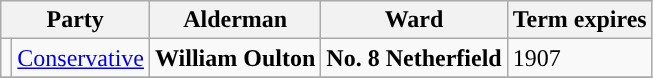<table class="wikitable">
<tr>
<th colspan="2">Party</th>
<th>Alderman</th>
<th>Ward</th>
<th>Term expires</th>
</tr>
<tr>
<td style="background-color:"></td>
<td><a href='#'>Conservative</a></td>
<td><strong>William Oulton</strong></td>
<td><strong>No. 8 Netherfield </strong></td>
<td>1907</td>
</tr>
<tr>
</tr>
</table>
